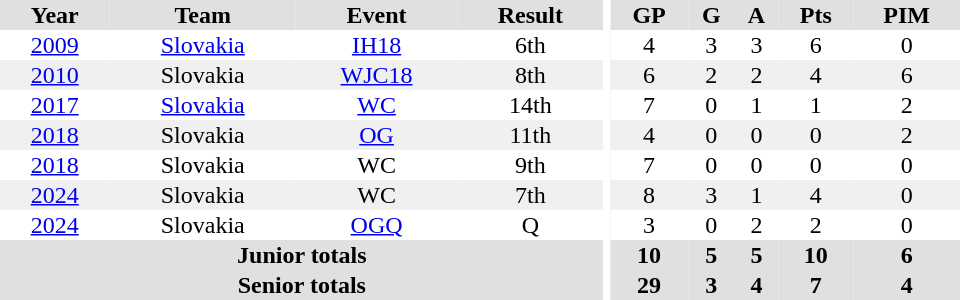<table border="0" cellpadding="1" cellspacing="0" ID="Table3" style="text-align:center; width:40em">
<tr ALIGN="center" bgcolor="#e0e0e0">
<th>Year</th>
<th>Team</th>
<th>Event</th>
<th>Result</th>
<th rowspan="99" bgcolor="#fff"></th>
<th>GP</th>
<th>G</th>
<th>A</th>
<th>Pts</th>
<th>PIM</th>
</tr>
<tr>
<td><a href='#'>2009</a></td>
<td><a href='#'>Slovakia</a></td>
<td><a href='#'>IH18</a></td>
<td>6th</td>
<td>4</td>
<td>3</td>
<td>3</td>
<td>6</td>
<td>0</td>
</tr>
<tr bgcolor="#f0f0f0">
<td><a href='#'>2010</a></td>
<td>Slovakia</td>
<td><a href='#'>WJC18</a></td>
<td>8th</td>
<td>6</td>
<td>2</td>
<td>2</td>
<td>4</td>
<td>6</td>
</tr>
<tr>
<td><a href='#'>2017</a></td>
<td><a href='#'>Slovakia</a></td>
<td><a href='#'>WC</a></td>
<td>14th</td>
<td>7</td>
<td>0</td>
<td>1</td>
<td>1</td>
<td>2</td>
</tr>
<tr bgcolor="#f0f0f0">
<td><a href='#'>2018</a></td>
<td>Slovakia</td>
<td><a href='#'>OG</a></td>
<td>11th</td>
<td>4</td>
<td>0</td>
<td>0</td>
<td>0</td>
<td>2</td>
</tr>
<tr>
<td><a href='#'>2018</a></td>
<td>Slovakia</td>
<td>WC</td>
<td>9th</td>
<td>7</td>
<td>0</td>
<td>0</td>
<td>0</td>
<td>0</td>
</tr>
<tr bgcolor="#f0f0f0">
<td><a href='#'>2024</a></td>
<td>Slovakia</td>
<td>WC</td>
<td>7th</td>
<td>8</td>
<td>3</td>
<td>1</td>
<td>4</td>
<td>0</td>
</tr>
<tr>
<td><a href='#'>2024</a></td>
<td>Slovakia</td>
<td><a href='#'>OGQ</a></td>
<td>Q</td>
<td>3</td>
<td>0</td>
<td>2</td>
<td>2</td>
<td>0</td>
</tr>
<tr bgcolor="#e0e0e0">
<th colspan=4>Junior totals</th>
<th>10</th>
<th>5</th>
<th>5</th>
<th>10</th>
<th>6</th>
</tr>
<tr bgcolor="#e0e0e0">
<th colspan=4>Senior totals</th>
<th>29</th>
<th>3</th>
<th>4</th>
<th>7</th>
<th>4</th>
</tr>
</table>
